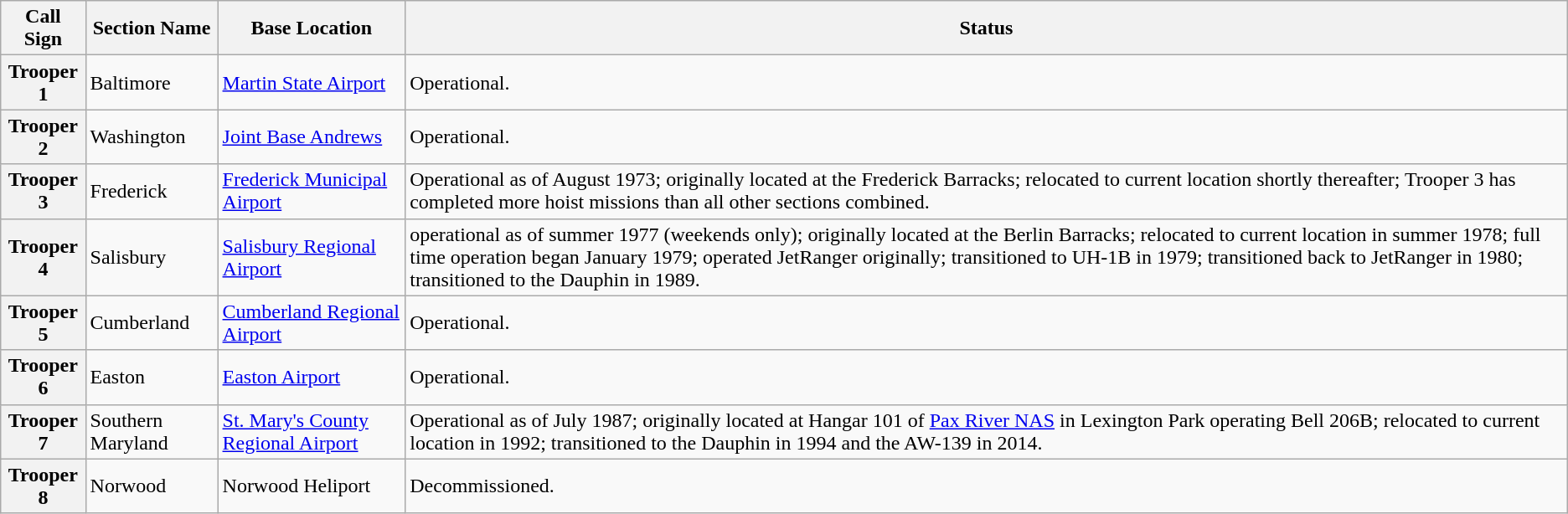<table class="wikitable">
<tr>
<th>Call Sign</th>
<th>Section Name</th>
<th>Base Location</th>
<th>Status</th>
</tr>
<tr>
<th>Trooper 1</th>
<td>Baltimore</td>
<td><a href='#'>Martin State Airport</a></td>
<td>Operational.</td>
</tr>
<tr>
<th>Trooper 2</th>
<td>Washington</td>
<td><a href='#'>Joint Base Andrews</a></td>
<td>Operational.</td>
</tr>
<tr>
<th>Trooper 3</th>
<td>Frederick</td>
<td><a href='#'>Frederick Municipal Airport</a></td>
<td>Operational as of August 1973; originally located at the Frederick Barracks; relocated to current location shortly thereafter; Trooper 3 has completed more hoist missions than all other sections combined.</td>
</tr>
<tr>
<th>Trooper 4</th>
<td>Salisbury</td>
<td><a href='#'>Salisbury Regional Airport</a></td>
<td>operational as of summer 1977 (weekends only); originally located at the Berlin Barracks; relocated to current location in summer 1978; full time operation began January 1979; operated JetRanger originally; transitioned to UH-1B in 1979; transitioned back to JetRanger in 1980; transitioned to the Dauphin in 1989.</td>
</tr>
<tr>
<th>Trooper 5</th>
<td>Cumberland</td>
<td><a href='#'>Cumberland Regional Airport</a></td>
<td>Operational.</td>
</tr>
<tr>
<th>Trooper 6</th>
<td>Easton</td>
<td><a href='#'>Easton Airport</a></td>
<td>Operational.</td>
</tr>
<tr>
<th>Trooper 7</th>
<td>Southern Maryland</td>
<td><a href='#'>St. Mary's County Regional Airport</a></td>
<td>Operational as of July 1987; originally located at Hangar 101 of <a href='#'>Pax River NAS</a> in Lexington Park operating Bell 206B; relocated to current location in 1992; transitioned to the Dauphin in 1994 and the AW-139 in 2014.</td>
</tr>
<tr>
<th>Trooper 8</th>
<td>Norwood</td>
<td>Norwood Heliport</td>
<td>Decommissioned.</td>
</tr>
</table>
